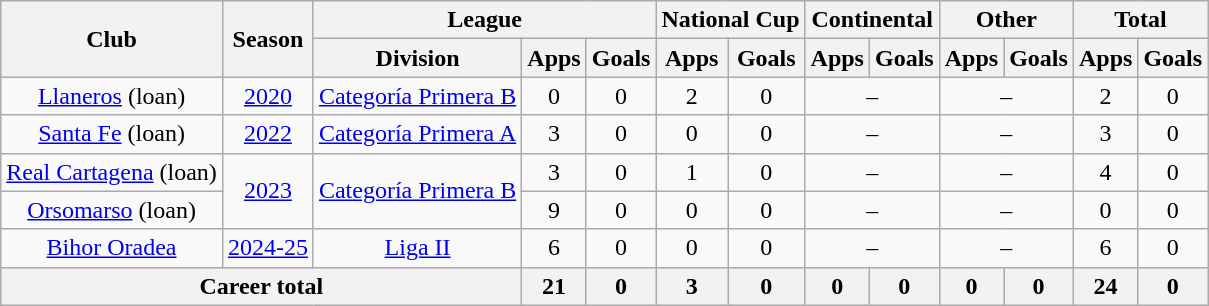<table class=wikitable style=text-align:center>
<tr>
<th rowspan="2">Club</th>
<th rowspan="2">Season</th>
<th colspan="3">League</th>
<th colspan="2">National Cup</th>
<th colspan="2">Continental</th>
<th colspan="2">Other</th>
<th colspan="2">Total</th>
</tr>
<tr>
<th>Division</th>
<th>Apps</th>
<th>Goals</th>
<th>Apps</th>
<th>Goals</th>
<th>Apps</th>
<th>Goals</th>
<th>Apps</th>
<th>Goals</th>
<th>Apps</th>
<th>Goals</th>
</tr>
<tr>
<td><a href='#'>Llaneros</a> (loan)</td>
<td><a href='#'>2020</a></td>
<td><a href='#'>Categoría Primera B</a></td>
<td>0</td>
<td>0</td>
<td>2</td>
<td>0</td>
<td colspan="2">–</td>
<td colspan="2">–</td>
<td>2</td>
<td>0</td>
</tr>
<tr>
<td><a href='#'>Santa Fe</a> (loan)</td>
<td><a href='#'>2022</a></td>
<td><a href='#'>Categoría Primera A</a></td>
<td>3</td>
<td>0</td>
<td>0</td>
<td>0</td>
<td colspan="2">–</td>
<td colspan="2">–</td>
<td>3</td>
<td>0</td>
</tr>
<tr>
<td><a href='#'>Real Cartagena</a> (loan)</td>
<td rowspan="2"><a href='#'>2023</a></td>
<td rowspan="2"><a href='#'>Categoría Primera B</a></td>
<td>3</td>
<td>0</td>
<td>1</td>
<td>0</td>
<td colspan="2">–</td>
<td colspan="2">–</td>
<td>4</td>
<td>0</td>
</tr>
<tr>
<td><a href='#'>Orsomarso</a> (loan)</td>
<td>9</td>
<td>0</td>
<td>0</td>
<td>0</td>
<td colspan="2">–</td>
<td colspan="2">–</td>
<td>0</td>
<td>0</td>
</tr>
<tr>
<td><a href='#'>Bihor Oradea</a></td>
<td><a href='#'>2024-25</a></td>
<td><a href='#'>Liga II</a></td>
<td>6</td>
<td>0</td>
<td>0</td>
<td>0</td>
<td colspan="2">–</td>
<td colspan="2">–</td>
<td>6</td>
<td>0</td>
</tr>
<tr>
<th colspan="3"><strong>Career total</strong></th>
<th>21</th>
<th>0</th>
<th>3</th>
<th>0</th>
<th>0</th>
<th>0</th>
<th>0</th>
<th>0</th>
<th>24</th>
<th>0</th>
</tr>
</table>
